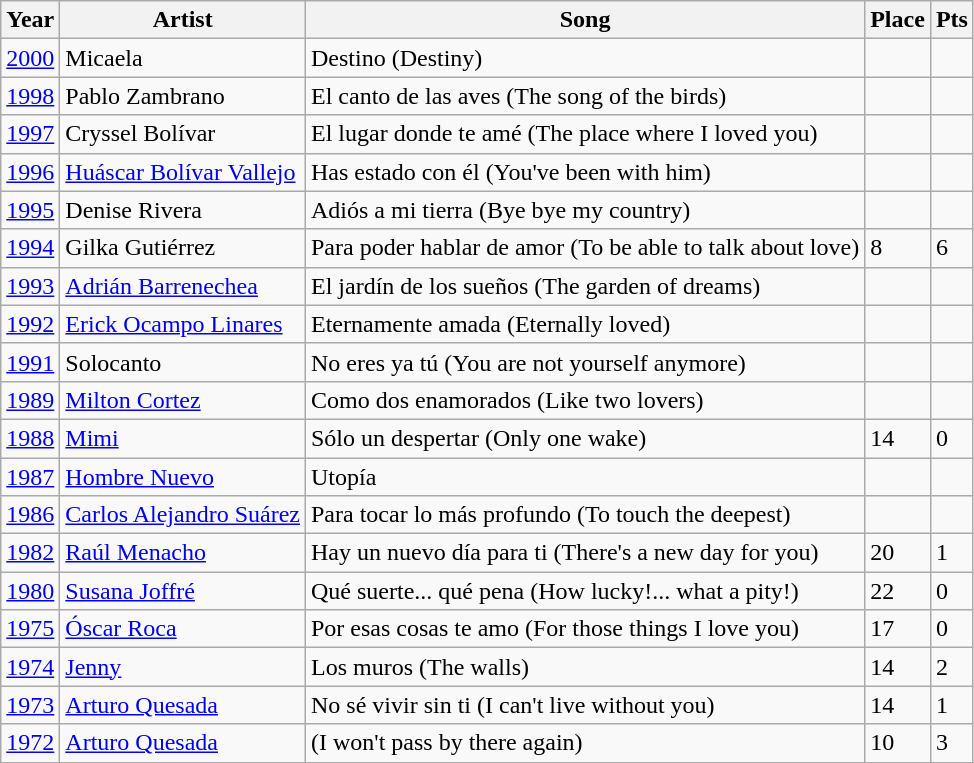<table class="sortable wikitable">
<tr>
<th>Year</th>
<th>Artist</th>
<th>Song</th>
<th>Place</th>
<th>Pts</th>
</tr>
<tr>
<td><a href='#'>2000</a></td>
<td>Micaela</td>
<td>Destino (Destiny)</td>
<td></td>
<td></td>
</tr>
<tr>
<td><a href='#'>1998</a></td>
<td>Pablo Zambrano</td>
<td>El canto de las aves (The song of the birds)</td>
<td></td>
<td></td>
</tr>
<tr>
<td><a href='#'>1997</a></td>
<td>Cryssel Bolívar</td>
<td>El lugar donde te amé (The place where I loved you)</td>
<td></td>
<td></td>
</tr>
<tr>
<td><a href='#'>1996</a></td>
<td><a href='#'>Huáscar Bolívar Vallejo</a></td>
<td>Has estado con él (You've been with him)</td>
<td></td>
<td></td>
</tr>
<tr>
<td><a href='#'>1995</a></td>
<td>Denise Rivera</td>
<td>Adiós a mi tierra (Bye bye my country)</td>
<td></td>
<td></td>
</tr>
<tr>
<td><a href='#'>1994</a></td>
<td>Gilka Gutiérrez</td>
<td>Para poder hablar de amor (To be able to talk about love)</td>
<td>8</td>
<td>6</td>
</tr>
<tr>
<td><a href='#'>1993</a></td>
<td><a href='#'>Adrián Barrenechea</a></td>
<td>El jardín de los sueños (The garden of dreams)</td>
<td></td>
<td></td>
</tr>
<tr>
<td><a href='#'>1992</a></td>
<td><a href='#'>Erick Ocampo Linares</a></td>
<td>Eternamente amada (Eternally loved)</td>
<td></td>
<td></td>
</tr>
<tr>
<td><a href='#'>1991</a></td>
<td>Solocanto</td>
<td>No eres ya tú (You are not yourself anymore)</td>
<td></td>
<td></td>
</tr>
<tr>
<td><a href='#'>1989</a></td>
<td><a href='#'>Milton Cortez</a></td>
<td>Como dos enamorados (Like two lovers)</td>
<td></td>
<td></td>
</tr>
<tr>
<td><a href='#'>1988</a></td>
<td><a href='#'>Mimi</a></td>
<td>Sólo un despertar (Only one wake)</td>
<td>14</td>
<td>0</td>
</tr>
<tr>
<td><a href='#'>1987</a></td>
<td><a href='#'>Hombre Nuevo</a></td>
<td>Utopía</td>
<td></td>
<td></td>
</tr>
<tr>
<td><a href='#'>1986</a></td>
<td><a href='#'>Carlos Alejandro Suárez</a></td>
<td>Para tocar lo más profundo (To touch the deepest)</td>
<td></td>
<td></td>
</tr>
<tr>
<td><a href='#'>1982</a></td>
<td><a href='#'>Raúl Menacho</a></td>
<td>Hay un nuevo día para ti (There's a new day for you)</td>
<td>20</td>
<td>1</td>
</tr>
<tr>
<td><a href='#'>1980</a></td>
<td><a href='#'>Susana Joffré</a></td>
<td>Qué suerte... qué pena (How lucky!... what a pity!)</td>
<td>22</td>
<td>0</td>
</tr>
<tr>
<td><a href='#'>1975</a></td>
<td><a href='#'>Óscar Roca</a></td>
<td>Por esas cosas te amo (For those things I love you)</td>
<td>17</td>
<td>0</td>
</tr>
<tr>
<td><a href='#'>1974</a></td>
<td><a href='#'>Jenny</a></td>
<td>Los muros (The walls)</td>
<td>14</td>
<td>2</td>
</tr>
<tr>
<td><a href='#'>1973</a></td>
<td><a href='#'>Arturo Quesada</a></td>
<td>No sé vivir sin ti (I can't live without you)</td>
<td>14</td>
<td>1</td>
</tr>
<tr>
<td><a href='#'>1972</a></td>
<td><a href='#'>Arturo Quesada</a></td>
<td> (I won't pass by there again)</td>
<td>10</td>
<td>3</td>
</tr>
<tr>
</tr>
</table>
